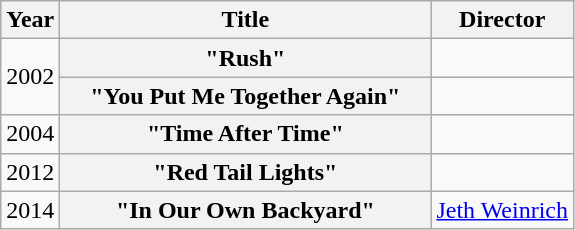<table class="wikitable plainrowheaders">
<tr>
<th>Year</th>
<th style="width:15em;">Title</th>
<th>Director</th>
</tr>
<tr>
<td rowspan="2">2002</td>
<th scope="row">"Rush"</th>
<td></td>
</tr>
<tr>
<th scope="row">"You Put Me Together Again"</th>
<td></td>
</tr>
<tr>
<td>2004</td>
<th scope="row">"Time After Time"</th>
<td></td>
</tr>
<tr>
<td>2012</td>
<th scope="row">"Red Tail Lights"</th>
<td></td>
</tr>
<tr>
<td>2014</td>
<th scope="row">"In Our Own Backyard"</th>
<td><a href='#'>Jeth Weinrich</a></td>
</tr>
</table>
